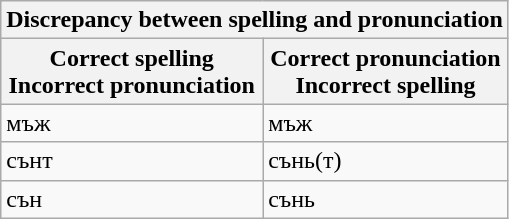<table class="wikitable">
<tr>
<th colspan="4">Discrepancy between spelling and pronunciation</th>
</tr>
<tr>
<th>Correct spelling<br>Incorrect pronunciation</th>
<th>Correct pronunciation<br>Incorrect spelling</th>
</tr>
<tr>
<td>мъж</td>
<td>мъж</td>
</tr>
<tr>
<td>сънт</td>
<td>сънь(т)</td>
</tr>
<tr>
<td>сън</td>
<td>сънь</td>
</tr>
</table>
